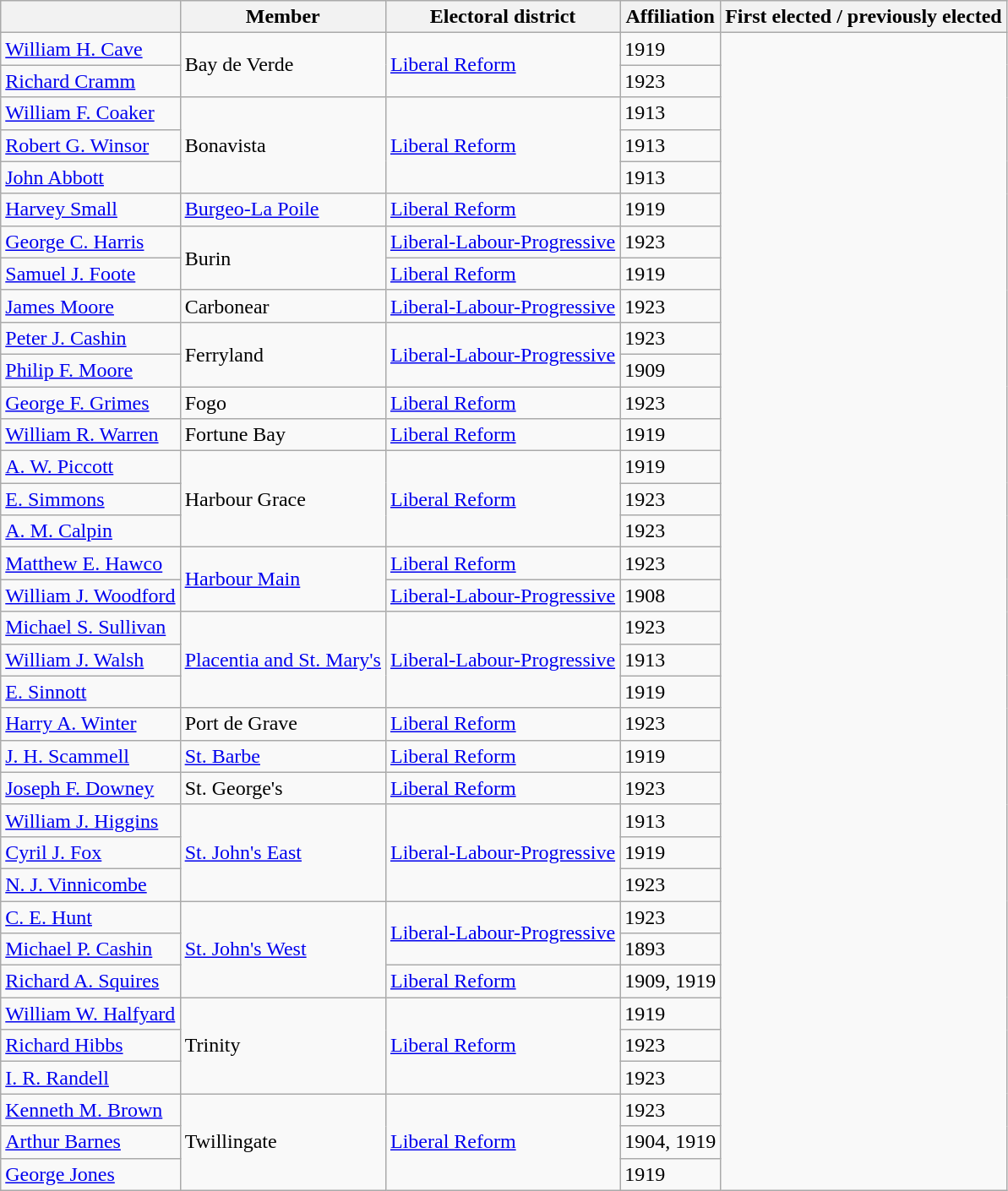<table class="wikitable sortable">
<tr>
<th></th>
<th>Member</th>
<th>Electoral district</th>
<th>Affiliation</th>
<th>First elected / previously elected</th>
</tr>
<tr>
<td><a href='#'>William H. Cave</a></td>
<td rowspan=2>Bay de Verde</td>
<td rowspan=2><a href='#'>Liberal Reform</a></td>
<td>1919</td>
</tr>
<tr>
<td><a href='#'>Richard Cramm</a></td>
<td>1923</td>
</tr>
<tr>
<td><a href='#'>William F. Coaker</a></td>
<td rowspan=3>Bonavista</td>
<td rowspan=3><a href='#'>Liberal Reform</a></td>
<td>1913</td>
</tr>
<tr>
<td><a href='#'>Robert G. Winsor</a></td>
<td>1913</td>
</tr>
<tr>
<td><a href='#'>John Abbott</a></td>
<td>1913</td>
</tr>
<tr>
<td><a href='#'>Harvey Small</a></td>
<td><a href='#'>Burgeo-La Poile</a></td>
<td><a href='#'>Liberal Reform</a></td>
<td>1919</td>
</tr>
<tr>
<td><a href='#'>George C. Harris</a></td>
<td rowspan=2>Burin</td>
<td><a href='#'>Liberal-Labour-Progressive</a></td>
<td>1923</td>
</tr>
<tr>
<td><a href='#'>Samuel J. Foote</a></td>
<td><a href='#'>Liberal Reform</a></td>
<td>1919</td>
</tr>
<tr>
<td><a href='#'>James Moore</a></td>
<td>Carbonear</td>
<td><a href='#'>Liberal-Labour-Progressive</a></td>
<td>1923</td>
</tr>
<tr>
<td><a href='#'>Peter J. Cashin</a></td>
<td rowspan=2>Ferryland</td>
<td rowspan=2><a href='#'>Liberal-Labour-Progressive</a></td>
<td>1923</td>
</tr>
<tr>
<td><a href='#'>Philip F. Moore</a></td>
<td>1909</td>
</tr>
<tr>
<td><a href='#'>George F. Grimes</a></td>
<td>Fogo</td>
<td><a href='#'>Liberal Reform</a></td>
<td>1923</td>
</tr>
<tr>
<td><a href='#'>William R. Warren</a></td>
<td>Fortune Bay</td>
<td><a href='#'>Liberal Reform</a></td>
<td>1919</td>
</tr>
<tr>
<td><a href='#'>A. W. Piccott</a></td>
<td rowspan=3>Harbour Grace</td>
<td rowspan=3><a href='#'>Liberal Reform</a></td>
<td>1919</td>
</tr>
<tr>
<td><a href='#'>E. Simmons</a></td>
<td>1923</td>
</tr>
<tr>
<td><a href='#'>A. M. Calpin</a></td>
<td>1923</td>
</tr>
<tr>
<td><a href='#'>Matthew E. Hawco</a></td>
<td rowspan=2><a href='#'>Harbour Main</a></td>
<td><a href='#'>Liberal Reform</a></td>
<td>1923</td>
</tr>
<tr>
<td><a href='#'>William J. Woodford</a></td>
<td><a href='#'>Liberal-Labour-Progressive</a></td>
<td>1908</td>
</tr>
<tr>
<td><a href='#'>Michael S. Sullivan</a></td>
<td rowspan=3><a href='#'>Placentia and St. Mary's</a></td>
<td rowspan=3><a href='#'>Liberal-Labour-Progressive</a></td>
<td>1923</td>
</tr>
<tr>
<td><a href='#'>William J. Walsh</a></td>
<td>1913</td>
</tr>
<tr>
<td><a href='#'>E. Sinnott</a></td>
<td>1919</td>
</tr>
<tr>
<td><a href='#'>Harry A. Winter</a></td>
<td>Port de Grave</td>
<td><a href='#'>Liberal Reform</a></td>
<td>1923</td>
</tr>
<tr>
<td><a href='#'>J. H. Scammell</a></td>
<td><a href='#'>St. Barbe</a></td>
<td><a href='#'>Liberal Reform</a></td>
<td>1919</td>
</tr>
<tr>
<td><a href='#'>Joseph F. Downey</a></td>
<td>St. George's</td>
<td><a href='#'>Liberal Reform</a></td>
<td>1923</td>
</tr>
<tr>
<td><a href='#'>William J. Higgins</a></td>
<td rowspan=3><a href='#'>St. John's East</a></td>
<td rowspan=3><a href='#'>Liberal-Labour-Progressive</a></td>
<td>1913</td>
</tr>
<tr>
<td><a href='#'>Cyril J. Fox</a></td>
<td>1919</td>
</tr>
<tr>
<td><a href='#'>N. J. Vinnicombe</a></td>
<td>1923</td>
</tr>
<tr>
<td><a href='#'>C. E. Hunt</a></td>
<td rowspan=3><a href='#'>St. John's West</a></td>
<td rowspan=2><a href='#'>Liberal-Labour-Progressive</a></td>
<td>1923</td>
</tr>
<tr>
<td><a href='#'>Michael P. Cashin</a></td>
<td>1893</td>
</tr>
<tr>
<td><a href='#'>Richard A. Squires</a></td>
<td><a href='#'>Liberal Reform</a></td>
<td>1909, 1919</td>
</tr>
<tr>
<td><a href='#'>William W. Halfyard</a></td>
<td rowspan=3>Trinity</td>
<td rowspan=3><a href='#'>Liberal Reform</a></td>
<td>1919</td>
</tr>
<tr>
<td><a href='#'>Richard Hibbs</a></td>
<td>1923</td>
</tr>
<tr>
<td><a href='#'>I. R. Randell</a></td>
<td>1923</td>
</tr>
<tr>
<td><a href='#'>Kenneth M. Brown</a></td>
<td rowspan=3>Twillingate</td>
<td rowspan=3><a href='#'>Liberal Reform</a></td>
<td>1923</td>
</tr>
<tr>
<td><a href='#'>Arthur Barnes</a></td>
<td>1904, 1919</td>
</tr>
<tr>
<td><a href='#'>George Jones</a></td>
<td>1919</td>
</tr>
</table>
